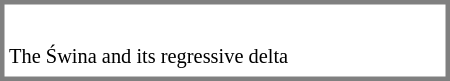<table cellpadding="2" cellspacing="1" class="hintergrundfarbe1 rahmenfarbe1" style="float: right; width: 300px; border-style: solid; margin-bottom: 2px; margin-top: 2px; position: relative; font-size: 85%; line-height: 135%; margin-left: 1.5em; margin-bottom: 1em;">
<tr>
<th><br></th>
</tr>
<tr>
<td>The Świna and its regressive delta</td>
</tr>
</table>
